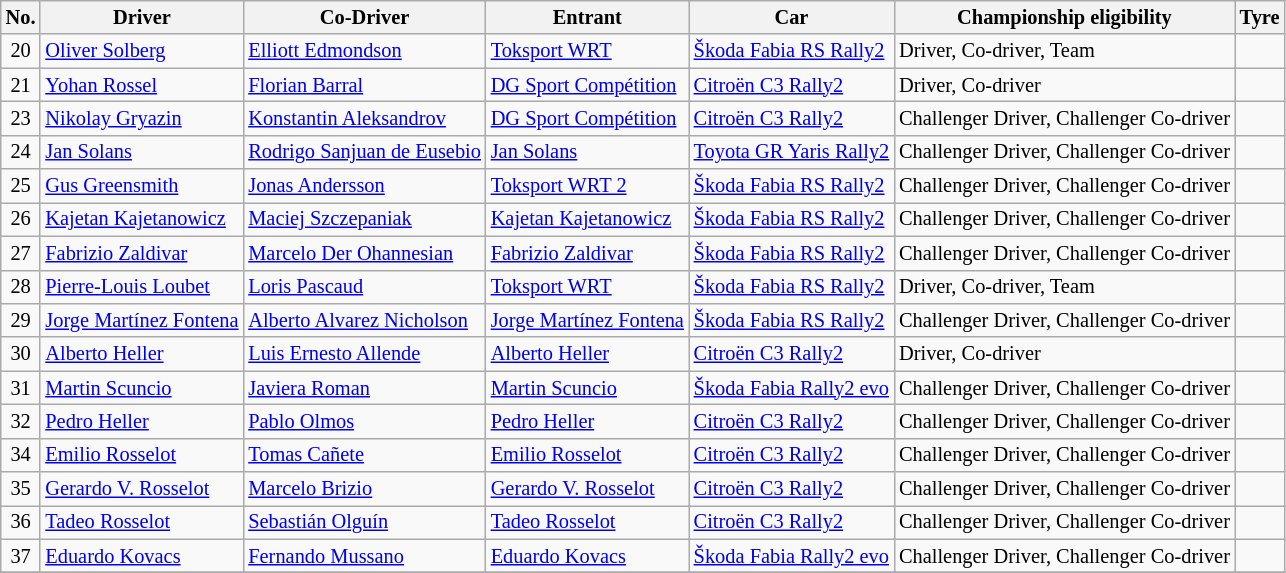<table class="wikitable" style="font-size: 85%;">
<tr>
<th>No.</th>
<th>Driver</th>
<th>Co-Driver</th>
<th>Entrant</th>
<th>Car</th>
<th>Championship eligibility</th>
<th>Tyre</th>
</tr>
<tr>
<td align="center">20</td>
<td> <a href='#'>Oliver Solberg</a></td>
<td> <a href='#'>Elliott Edmondson</a></td>
<td> <a href='#'>Toksport WRT</a></td>
<td><a href='#'>Škoda Fabia RS Rally2</a></td>
<td>Driver, Co-driver, Team</td>
<td align="center"></td>
</tr>
<tr>
<td align="center">21</td>
<td> <a href='#'>Yohan Rossel</a></td>
<td> <a href='#'>Florian Barral</a></td>
<td> <a href='#'>DG Sport Compétition</a></td>
<td><a href='#'>Citroën C3 Rally2</a></td>
<td>Driver, Co-driver</td>
<td align="center"></td>
</tr>
<tr>
<td align="center">23</td>
<td> <a href='#'>Nikolay Gryazin</a></td>
<td> <a href='#'>Konstantin Aleksandrov</a></td>
<td> <a href='#'>DG Sport Compétition</a></td>
<td><a href='#'>Citroën C3 Rally2</a></td>
<td>Challenger Driver, Challenger Co-driver</td>
<td align="center"></td>
</tr>
<tr>
<td align="center">24</td>
<td> <a href='#'>Jan Solans</a></td>
<td> <a href='#'>Rodrigo Sanjuan de Eusebio</a></td>
<td> <a href='#'>Jan Solans</a></td>
<td><a href='#'>Toyota GR Yaris Rally2</a></td>
<td>Challenger Driver, Challenger Co-driver</td>
<td align="center"></td>
</tr>
<tr>
<td align="center">25</td>
<td> <a href='#'>Gus Greensmith</a></td>
<td> <a href='#'>Jonas Andersson</a></td>
<td> <a href='#'>Toksport WRT 2</a></td>
<td><a href='#'>Škoda Fabia RS Rally2</a></td>
<td>Challenger Driver, Challenger Co-driver</td>
<td align="center"></td>
</tr>
<tr>
<td align="center">26</td>
<td> <a href='#'>Kajetan Kajetanowicz</a></td>
<td> <a href='#'>Maciej Szczepaniak</a></td>
<td> <a href='#'>Kajetan Kajetanowicz</a></td>
<td><a href='#'>Škoda Fabia RS Rally2</a></td>
<td>Challenger Driver, Challenger Co-driver</td>
<td align="center"></td>
</tr>
<tr>
<td align="center">27</td>
<td> <a href='#'>Fabrizio Zaldivar</a></td>
<td> <a href='#'>Marcelo Der Ohannesian</a></td>
<td> <a href='#'>Fabrizio Zaldivar</a></td>
<td><a href='#'>Škoda Fabia RS Rally2</a></td>
<td>Challenger Driver, Challenger Co-driver</td>
<td align="center"></td>
</tr>
<tr>
<td align="center">28</td>
<td> <a href='#'>Pierre-Louis Loubet</a></td>
<td> <a href='#'>Loris Pascaud</a></td>
<td> <a href='#'>Toksport WRT</a></td>
<td><a href='#'>Škoda Fabia RS Rally2</a></td>
<td>Driver, Co-driver, Team</td>
<td align="center"></td>
</tr>
<tr>
<td align="center">29</td>
<td> <a href='#'>Jorge Martínez Fontena</a></td>
<td> <a href='#'>Alberto Alvarez Nicholson</a></td>
<td> <a href='#'>Jorge Martínez Fontena</a></td>
<td><a href='#'>Škoda Fabia RS Rally2</a></td>
<td>Challenger Driver, Challenger Co-driver</td>
<td align="center"></td>
</tr>
<tr>
<td align="center">30</td>
<td> <a href='#'>Alberto Heller</a></td>
<td> <a href='#'>Luis Ernesto Allende</a></td>
<td> <a href='#'>Alberto Heller</a></td>
<td><a href='#'>Citroën C3 Rally2</a></td>
<td>Driver, Co-driver</td>
<td align="center"></td>
</tr>
<tr>
<td align="center">31</td>
<td> <a href='#'>Martin Scuncio</a></td>
<td> <a href='#'>Javiera Roman</a></td>
<td> <a href='#'>Martin Scuncio</a></td>
<td><a href='#'>Škoda Fabia Rally2 evo</a></td>
<td>Challenger Driver, Challenger Co-driver</td>
<td align="center"></td>
</tr>
<tr>
<td align="center">32</td>
<td> <a href='#'>Pedro Heller</a></td>
<td> <a href='#'>Pablo Olmos</a></td>
<td> <a href='#'>Pedro Heller</a></td>
<td><a href='#'>Citroën C3 Rally2</a></td>
<td>Challenger Driver, Challenger Co-driver</td>
<td align="center"></td>
</tr>
<tr>
<td align="center">34</td>
<td> <a href='#'>Emilio Rosselot</a></td>
<td> <a href='#'>Tomas Cañete</a></td>
<td> <a href='#'>Emilio Rosselot</a></td>
<td><a href='#'>Citroën C3 Rally2</a></td>
<td>Challenger Driver, Challenger Co-driver</td>
<td align="center"></td>
</tr>
<tr>
<td align="center">35</td>
<td> <a href='#'>Gerardo V. Rosselot</a></td>
<td> <a href='#'>Marcelo Brizio</a></td>
<td> <a href='#'>Gerardo V. Rosselot</a></td>
<td><a href='#'>Citroën C3 Rally2</a></td>
<td>Challenger Driver, Challenger Co-driver</td>
<td align="center"></td>
</tr>
<tr>
<td align="center">36</td>
<td> <a href='#'>Tadeo Rosselot</a></td>
<td> <a href='#'>Sebastián Olguín</a></td>
<td> <a href='#'>Tadeo Rosselot</a></td>
<td><a href='#'>Citroën C3 Rally2</a></td>
<td>Challenger Driver, Challenger Co-driver</td>
<td align="center"></td>
</tr>
<tr>
<td align="center">37</td>
<td> <a href='#'>Eduardo Kovacs</a></td>
<td> <a href='#'>Fernando Mussano</a></td>
<td> <a href='#'>Eduardo Kovacs</a></td>
<td><a href='#'>Škoda Fabia Rally2 evo</a></td>
<td>Challenger Driver, Challenger Co-driver</td>
<td align="center"></td>
</tr>
<tr>
</tr>
</table>
